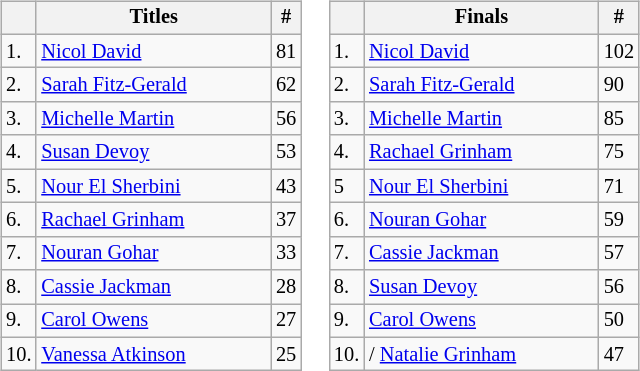<table>
<tr style="vertical-align:top; font-size:85%;">
<td><br><table class=wikitable>
<tr>
<th></th>
<th width=150>Titles</th>
<th>#</th>
</tr>
<tr>
<td>1.</td>
<td> <a href='#'>Nicol David</a></td>
<td>81</td>
</tr>
<tr>
<td>2.</td>
<td> <a href='#'>Sarah Fitz-Gerald</a></td>
<td>62</td>
</tr>
<tr>
<td>3.</td>
<td> <a href='#'>Michelle Martin</a></td>
<td>56</td>
</tr>
<tr>
<td>4.</td>
<td> <a href='#'>Susan Devoy</a></td>
<td>53</td>
</tr>
<tr>
<td>5.</td>
<td> <a href='#'>Nour El Sherbini</a></td>
<td>43</td>
</tr>
<tr>
<td>6.</td>
<td> <a href='#'>Rachael Grinham</a></td>
<td>37</td>
</tr>
<tr>
<td>7.</td>
<td> <a href='#'>Nouran Gohar</a></td>
<td>33</td>
</tr>
<tr>
<td>8.</td>
<td> <a href='#'>Cassie Jackman</a></td>
<td>28</td>
</tr>
<tr>
<td>9.</td>
<td> <a href='#'>Carol Owens</a></td>
<td>27</td>
</tr>
<tr>
<td>10.</td>
<td> <a href='#'>Vanessa Atkinson</a></td>
<td>25</td>
</tr>
</table>
</td>
<td><br><table class=wikitable>
<tr>
<th></th>
<th width=150>Finals</th>
<th>#</th>
</tr>
<tr>
<td>1.</td>
<td> <a href='#'>Nicol David</a></td>
<td>102</td>
</tr>
<tr>
<td>2.</td>
<td> <a href='#'>Sarah Fitz-Gerald</a></td>
<td>90</td>
</tr>
<tr>
<td>3.</td>
<td> <a href='#'>Michelle Martin</a></td>
<td>85</td>
</tr>
<tr>
<td>4.</td>
<td> <a href='#'>Rachael Grinham</a></td>
<td>75</td>
</tr>
<tr>
<td>5</td>
<td> <a href='#'>Nour El Sherbini</a></td>
<td>71</td>
</tr>
<tr>
<td>6.</td>
<td> <a href='#'>Nouran Gohar</a></td>
<td>59</td>
</tr>
<tr>
<td>7.</td>
<td> <a href='#'>Cassie Jackman</a></td>
<td>57</td>
</tr>
<tr>
<td>8.</td>
<td> <a href='#'>Susan Devoy</a></td>
<td>56</td>
</tr>
<tr>
<td>9.</td>
<td> <a href='#'>Carol Owens</a></td>
<td>50</td>
</tr>
<tr>
<td>10.</td>
<td>/ <a href='#'>Natalie Grinham</a></td>
<td>47</td>
</tr>
</table>
</td>
</tr>
</table>
